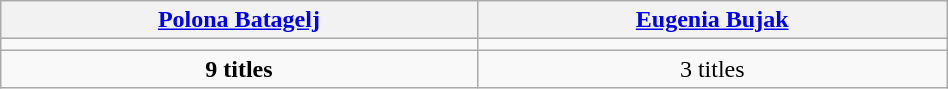<table class="wikitable" style="text-align:center; width:50%; border:1px #AAAAFF solid">
<tr>
<th><a href='#'>Polona Batagelj</a></th>
<th><a href='#'>Eugenia Bujak</a></th>
</tr>
<tr>
<td width=50></td>
<td width=50></td>
</tr>
<tr>
<td><strong>9 titles</strong></td>
<td>3 titles</td>
</tr>
</table>
